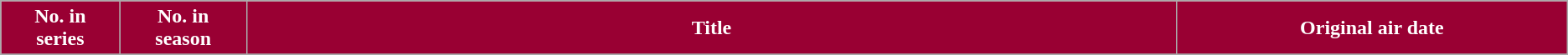<table class="wikitable plainrowheaders">
<tr>
<th style="background:#903; color:#fff; width:1%;">No. in<br>series</th>
<th style="background:#903; color:#fff; width:1%;">No. in<br>season</th>
<th style="background:#903; color:#fff; width:12%;">Title</th>
<th style="background:#903; color:#fff; width:5%;">Original air date</th>
</tr>
<tr style="background:#fff;"|>
</tr>
</table>
